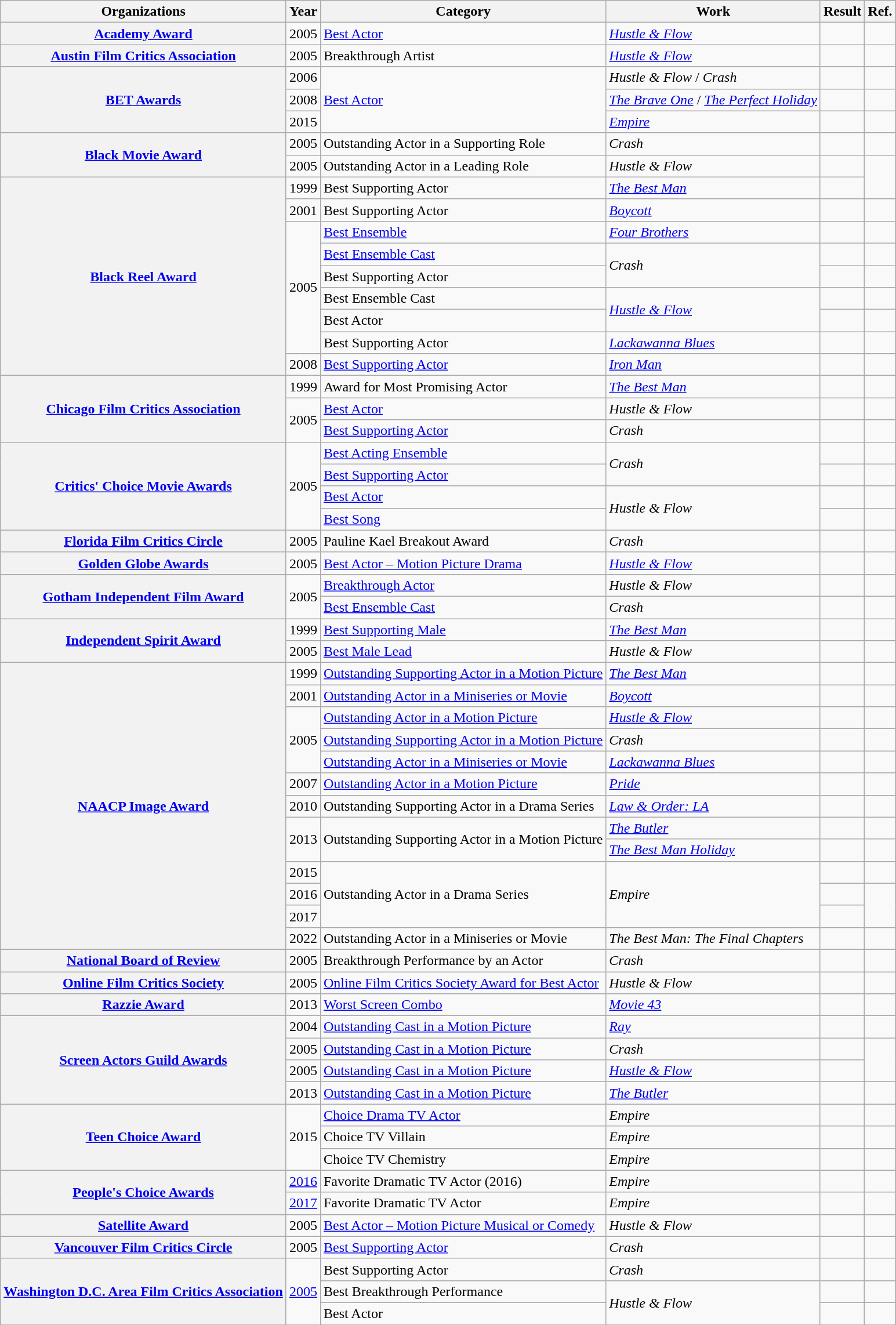<table class="wikitable sortable plainrowheaders">
<tr>
<th>Organizations</th>
<th>Year</th>
<th>Category</th>
<th>Work</th>
<th>Result</th>
<th class="unsortable">Ref.</th>
</tr>
<tr>
<th rowspan="1" scope="row"><a href='#'>Academy Award</a></th>
<td>2005</td>
<td><a href='#'>Best Actor</a></td>
<td><em><a href='#'>Hustle & Flow</a></em></td>
<td></td>
<td></td>
</tr>
<tr>
<th rowspan="1" scope="row"><a href='#'>Austin Film Critics Association</a></th>
<td>2005</td>
<td>Breakthrough Artist</td>
<td><em><a href='#'>Hustle & Flow</a></em></td>
<td></td>
<td></td>
</tr>
<tr>
<th rowspan="3" scope="row"><a href='#'>BET Awards</a></th>
<td>2006</td>
<td rowspan=3><a href='#'>Best Actor</a></td>
<td><em>Hustle & Flow</em> / <em>Crash</em></td>
<td></td>
<td></td>
</tr>
<tr>
<td>2008</td>
<td><em><a href='#'>The Brave One</a></em> / <em><a href='#'>The Perfect Holiday</a></em></td>
<td></td>
<td></td>
</tr>
<tr>
<td>2015</td>
<td><em><a href='#'>Empire</a></em></td>
<td></td>
<td></td>
</tr>
<tr>
<th rowspan="2" scope="row"><a href='#'>Black Movie Award</a></th>
<td>2005</td>
<td>Outstanding Actor in a Supporting Role</td>
<td><em>Crash</em></td>
<td></td>
<td></td>
</tr>
<tr>
<td>2005</td>
<td>Outstanding Actor in a Leading Role</td>
<td><em>Hustle & Flow</em></td>
<td></td>
</tr>
<tr>
<th rowspan="9" scope="row"><a href='#'>Black Reel Award</a></th>
<td>1999</td>
<td>Best Supporting Actor</td>
<td><em><a href='#'>The Best Man</a></em></td>
<td></td>
</tr>
<tr>
<td>2001</td>
<td>Best Supporting Actor</td>
<td><em><a href='#'>Boycott</a></em></td>
<td></td>
<td></td>
</tr>
<tr>
<td rowspan=6>2005</td>
<td><a href='#'>Best Ensemble</a></td>
<td><em><a href='#'>Four Brothers</a></em></td>
<td></td>
<td></td>
</tr>
<tr>
<td><a href='#'>Best Ensemble Cast</a></td>
<td rowspan=2><em>Crash</em></td>
<td></td>
<td></td>
</tr>
<tr>
<td>Best Supporting Actor</td>
<td></td>
<td></td>
</tr>
<tr>
<td>Best Ensemble Cast</td>
<td rowspan=2><em><a href='#'>Hustle & Flow</a></em></td>
<td></td>
<td></td>
</tr>
<tr>
<td>Best Actor</td>
<td></td>
<td></td>
</tr>
<tr>
<td>Best Supporting Actor</td>
<td><em><a href='#'>Lackawanna Blues</a></em></td>
<td></td>
</tr>
<tr>
<td>2008</td>
<td><a href='#'>Best Supporting Actor</a></td>
<td><em><a href='#'>Iron Man</a></em></td>
<td></td>
<td></td>
</tr>
<tr>
<th rowspan="3" scope="row"><a href='#'>Chicago Film Critics Association</a></th>
<td>1999</td>
<td>Award for Most Promising Actor</td>
<td><em><a href='#'>The Best Man</a></em></td>
<td></td>
</tr>
<tr>
<td rowspan=2>2005</td>
<td><a href='#'>Best Actor</a></td>
<td><em>Hustle & Flow</em></td>
<td></td>
<td></td>
</tr>
<tr>
<td><a href='#'>Best Supporting Actor</a></td>
<td><em>Crash</em></td>
<td></td>
<td></td>
</tr>
<tr>
<th rowspan="4" scope="row"><a href='#'>Critics' Choice Movie Awards</a></th>
<td rowspan=4>2005</td>
<td><a href='#'>Best Acting Ensemble</a></td>
<td rowspan=2><em>Crash</em></td>
<td></td>
<td></td>
</tr>
<tr>
<td><a href='#'>Best Supporting Actor</a></td>
<td></td>
<td></td>
</tr>
<tr>
<td><a href='#'>Best Actor</a></td>
<td rowspan=2><em>Hustle & Flow</em></td>
<td></td>
<td></td>
</tr>
<tr>
<td><a href='#'>Best Song</a></td>
<td></td>
<td></td>
</tr>
<tr>
<th rowspan="1" scope="row"><a href='#'>Florida Film Critics Circle</a></th>
<td>2005</td>
<td>Pauline Kael Breakout Award</td>
<td><em>Crash</em></td>
<td></td>
<td></td>
</tr>
<tr>
<th rowspan="1" scope="row"><a href='#'>Golden Globe Awards</a></th>
<td>2005</td>
<td><a href='#'>Best Actor – Motion Picture Drama</a></td>
<td><em><a href='#'>Hustle & Flow</a></em></td>
<td></td>
<td></td>
</tr>
<tr>
<th rowspan="2", scope="row"><a href='#'>Gotham Independent Film Award</a></th>
<td rowspan=2>2005</td>
<td><a href='#'>Breakthrough Actor</a></td>
<td><em>Hustle & Flow</em></td>
<td></td>
<td></td>
</tr>
<tr>
<td><a href='#'>Best Ensemble Cast</a></td>
<td><em>Crash</em></td>
<td></td>
</tr>
<tr>
<th rowspan="2" scope="row"><a href='#'>Independent Spirit Award</a></th>
<td>1999</td>
<td><a href='#'>Best Supporting Male</a></td>
<td><em><a href='#'>The Best Man</a></em></td>
<td></td>
<td></td>
</tr>
<tr>
<td>2005</td>
<td><a href='#'>Best Male Lead</a></td>
<td><em>Hustle & Flow</em></td>
<td></td>
<td></td>
</tr>
<tr>
<th rowspan="13" scope="row"><a href='#'>NAACP Image Award</a></th>
<td>1999</td>
<td><a href='#'>Outstanding Supporting Actor in a Motion Picture</a></td>
<td><em><a href='#'>The Best Man</a></em></td>
<td></td>
<td></td>
</tr>
<tr>
<td>2001</td>
<td><a href='#'>Outstanding Actor in a Miniseries or Movie</a></td>
<td><em><a href='#'>Boycott</a></em></td>
<td></td>
<td></td>
</tr>
<tr>
<td rowspan=3>2005</td>
<td><a href='#'>Outstanding Actor in a Motion Picture</a></td>
<td><em><a href='#'>Hustle & Flow</a></em></td>
<td></td>
<td></td>
</tr>
<tr>
<td><a href='#'>Outstanding Supporting Actor in a Motion Picture</a></td>
<td><em>Crash</em></td>
<td></td>
<td></td>
</tr>
<tr>
<td><a href='#'>Outstanding Actor in a Miniseries or Movie</a></td>
<td><em><a href='#'>Lackawanna Blues</a></em></td>
<td></td>
<td></td>
</tr>
<tr>
<td>2007</td>
<td><a href='#'>Outstanding Actor in a Motion Picture</a></td>
<td><em><a href='#'>Pride</a></em></td>
<td></td>
<td></td>
</tr>
<tr>
<td>2010</td>
<td>Outstanding Supporting Actor in a Drama Series</td>
<td><em><a href='#'>Law & Order: LA</a></em></td>
<td></td>
<td></td>
</tr>
<tr>
<td rowspan=2>2013</td>
<td rowspan=2>Outstanding Supporting Actor in a Motion Picture</td>
<td><em><a href='#'>The Butler</a></em></td>
<td></td>
<td></td>
</tr>
<tr>
<td><em><a href='#'>The Best Man Holiday</a></em></td>
<td></td>
<td></td>
</tr>
<tr>
<td>2015</td>
<td rowspan=3>Outstanding Actor in a Drama Series</td>
<td rowspan=3><em>Empire</em></td>
<td></td>
<td></td>
</tr>
<tr>
<td>2016</td>
<td></td>
</tr>
<tr>
<td>2017</td>
<td></td>
</tr>
<tr>
<td>2022</td>
<td>Outstanding Actor in a Miniseries or Movie</td>
<td><em>The Best Man: The Final Chapters</em></td>
<td></td>
<td></td>
</tr>
<tr>
<th rowspan="1" scope="row"><a href='#'>National Board of Review</a></th>
<td>2005</td>
<td>Breakthrough Performance by an Actor</td>
<td><em>Crash</em></td>
<td></td>
<td></td>
</tr>
<tr>
<th rowspan="1" scope="row"><a href='#'>Online Film Critics Society</a></th>
<td>2005</td>
<td><a href='#'>Online Film Critics Society Award for Best Actor</a></td>
<td><em>Hustle & Flow</em></td>
<td></td>
<td></td>
</tr>
<tr>
<th rowspan="1" scope="row"><a href='#'>Razzie Award</a></th>
<td>2013</td>
<td><a href='#'>Worst Screen Combo</a></td>
<td><em><a href='#'>Movie 43</a></em></td>
<td></td>
</tr>
<tr>
<th rowspan="4" scope="row"><a href='#'>Screen Actors Guild Awards</a></th>
<td>2004</td>
<td><a href='#'>Outstanding Cast in a Motion Picture</a></td>
<td><em><a href='#'>Ray</a></em></td>
<td></td>
<td></td>
</tr>
<tr>
<td>2005</td>
<td><a href='#'>Outstanding Cast in a Motion Picture</a></td>
<td><em>Crash</em></td>
<td></td>
<td rowspan=2></td>
</tr>
<tr>
<td>2005</td>
<td><a href='#'>Outstanding Cast in a Motion Picture</a></td>
<td><em><a href='#'>Hustle & Flow</a></em></td>
<td></td>
</tr>
<tr>
<td>2013</td>
<td><a href='#'>Outstanding Cast in a Motion Picture</a></td>
<td><em><a href='#'>The Butler</a></em></td>
<td></td>
<td></td>
</tr>
<tr>
<th rowspan="3" scope="row"><a href='#'>Teen Choice Award</a></th>
<td rowspan=3>2015</td>
<td><a href='#'>Choice Drama TV Actor</a></td>
<td><em>Empire</em></td>
<td></td>
<td></td>
</tr>
<tr>
<td>Choice TV Villain</td>
<td><em>Empire</em></td>
<td></td>
<td></td>
</tr>
<tr>
<td>Choice TV Chemistry</td>
<td><em>Empire</em></td>
<td></td>
<td></td>
</tr>
<tr>
<th rowspan="2" scope="row"><a href='#'>People's Choice Awards</a></th>
<td><a href='#'>2016</a></td>
<td>Favorite Dramatic TV Actor (2016)</td>
<td><em>Empire</em></td>
<td></td>
<td></td>
</tr>
<tr>
<td><a href='#'>2017</a></td>
<td>Favorite Dramatic TV Actor</td>
<td><em>Empire</em></td>
<td></td>
<td></td>
</tr>
<tr>
<th rowspan="1" scope="row"><a href='#'>Satellite Award</a></th>
<td>2005</td>
<td><a href='#'>Best Actor – Motion Picture Musical or Comedy</a></td>
<td><em>Hustle & Flow</em></td>
<td></td>
</tr>
<tr>
<th rowspan="1" scope="row"><a href='#'>Vancouver Film Critics Circle</a></th>
<td>2005</td>
<td><a href='#'>Best Supporting Actor</a></td>
<td><em>Crash</em></td>
<td></td>
<td></td>
</tr>
<tr>
<th rowspan="3" scope="row"><a href='#'>Washington D.C. Area Film Critics Association</a></th>
<td rowspan=3><a href='#'>2005</a></td>
<td>Best Supporting Actor</td>
<td><em>Crash</em></td>
<td></td>
</tr>
<tr>
<td>Best Breakthrough Performance</td>
<td rowspan=2><em>Hustle & Flow</em></td>
<td></td>
<td></td>
</tr>
<tr>
<td>Best Actor</td>
<td></td>
<td></td>
</tr>
<tr>
</tr>
</table>
